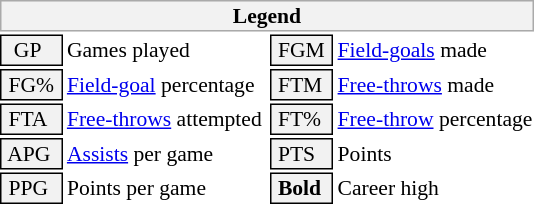<table class="toccolours" style="font-size: 90%; white-space: nowrap;">
<tr>
<th colspan="6" style="background:#f2f2f2; border:1px solid #aaa;">Legend</th>
</tr>
<tr>
<td style="background:#f2f2f2; border:1px solid black;">  GP</td>
<td>Games played</td>
<td style="background:#f2f2f2; border:1px solid black;"> FGM </td>
<td style="padding-right: 8px"><a href='#'>Field-goals</a> made</td>
</tr>
<tr>
<td style="background:#f2f2f2; border:1px solid black;"> FG% </td>
<td style="padding-right: 8px"><a href='#'>Field-goal</a> percentage</td>
<td style="background:#f2f2f2; border:1px solid black;"> FTM </td>
<td><a href='#'>Free-throws</a> made</td>
</tr>
<tr>
<td style="background:#f2f2f2; border:1px solid black;"> FTA </td>
<td><a href='#'>Free-throws</a> attempted</td>
<td style="background:#f2f2f2; border:1px solid black;"> FT% </td>
<td><a href='#'>Free-throw</a> percentage</td>
</tr>
<tr>
<td style="background:#f2f2f2; border:1px solid black;"> APG </td>
<td><a href='#'>Assists</a> per game</td>
<td style="background:#f2f2f2; border:1px solid black;"> PTS </td>
<td>Points</td>
</tr>
<tr>
<td style="background:#f2f2f2; border:1px solid black;"> PPG </td>
<td>Points per game</td>
<td style="background-color: #F2F2F2; border: 1px solid black"> <strong>Bold</strong> </td>
<td>Career high</td>
</tr>
<tr>
</tr>
</table>
